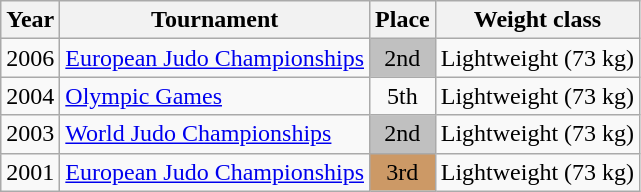<table class=wikitable>
<tr>
<th>Year</th>
<th>Tournament</th>
<th>Place</th>
<th>Weight class</th>
</tr>
<tr>
<td>2006</td>
<td><a href='#'>European Judo Championships</a></td>
<td bgcolor="silver" align="center">2nd</td>
<td>Lightweight (73 kg)</td>
</tr>
<tr>
<td>2004</td>
<td><a href='#'>Olympic Games</a></td>
<td align="center">5th</td>
<td>Lightweight (73 kg)</td>
</tr>
<tr>
<td>2003</td>
<td><a href='#'>World Judo Championships</a></td>
<td bgcolor="silver" align="center">2nd</td>
<td>Lightweight (73 kg)</td>
</tr>
<tr>
<td>2001</td>
<td><a href='#'>European Judo Championships</a></td>
<td bgcolor="cc9966" align="center">3rd</td>
<td>Lightweight (73 kg)</td>
</tr>
</table>
